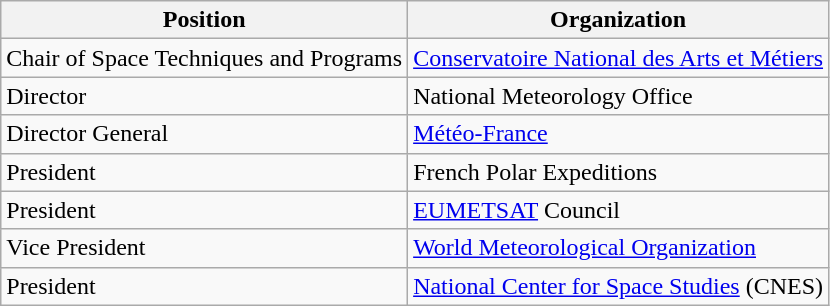<table class="wikitable">
<tr>
<th>Position</th>
<th>Organization</th>
</tr>
<tr>
<td>Chair of Space Techniques and Programs</td>
<td><a href='#'>Conservatoire National des Arts et Métiers</a></td>
</tr>
<tr>
<td>Director</td>
<td>National Meteorology Office</td>
</tr>
<tr>
<td>Director General</td>
<td><a href='#'>Météo-France</a></td>
</tr>
<tr>
<td>President</td>
<td>French Polar Expeditions</td>
</tr>
<tr>
<td>President</td>
<td><a href='#'>EUMETSAT</a> Council</td>
</tr>
<tr>
<td>Vice President</td>
<td><a href='#'>World Meteorological Organization</a></td>
</tr>
<tr>
<td>President</td>
<td><a href='#'>National Center for Space Studies</a> (CNES)</td>
</tr>
</table>
